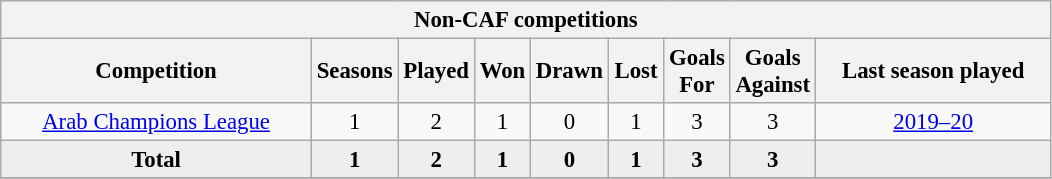<table class="wikitable" style="font-size:95%; text-align: center;">
<tr>
<th colspan="9">Non-CAF competitions</th>
</tr>
<tr>
<th width="200">Competition</th>
<th width="30">Seasons</th>
<th width="30">Played</th>
<th width="30">Won</th>
<th width="30">Drawn</th>
<th width="30">Lost</th>
<th width="30">Goals For</th>
<th width="30">Goals Against</th>
<th width="150">Last season played</th>
</tr>
<tr>
<td><a href='#'>Arab Champions League</a></td>
<td>1</td>
<td>2</td>
<td>1</td>
<td>0</td>
<td>1</td>
<td>3</td>
<td>3</td>
<td><a href='#'>2019–20</a></td>
</tr>
<tr bgcolor=#EEEEEE>
<td><strong>Total</strong></td>
<td><strong>1</strong></td>
<td><strong>2</strong></td>
<td><strong>1</strong></td>
<td><strong>0</strong></td>
<td><strong>1</strong></td>
<td><strong>3</strong></td>
<td><strong>3</strong></td>
<td></td>
</tr>
<tr>
</tr>
</table>
